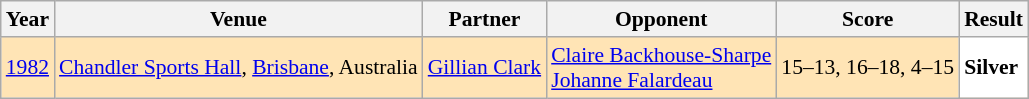<table class="sortable wikitable" style="font-size: 90%;">
<tr>
<th>Year</th>
<th>Venue</th>
<th>Partner</th>
<th>Opponent</th>
<th>Score</th>
<th>Result</th>
</tr>
<tr style="background:#FFE4B5">
<td align="center"><a href='#'>1982</a></td>
<td align="left"><a href='#'>Chandler Sports Hall</a>, <a href='#'>Brisbane</a>, Australia</td>
<td align="left"> <a href='#'>Gillian Clark</a></td>
<td align="left"> <a href='#'>Claire Backhouse-Sharpe</a><br> <a href='#'>Johanne Falardeau</a></td>
<td align="left">15–13, 16–18, 4–15</td>
<td style="text-align:left; background:white"> <strong>Silver</strong></td>
</tr>
</table>
